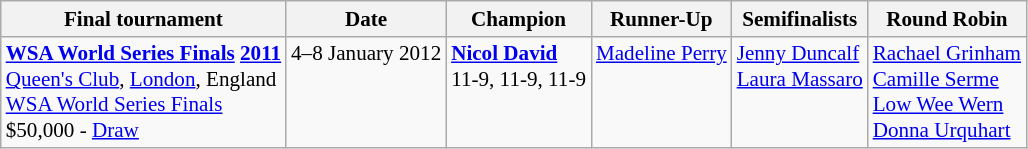<table class="wikitable" style="font-size:88%">
<tr>
<th>Final tournament</th>
<th>Date</th>
<th>Champion</th>
<th>Runner-Up</th>
<th>Semifinalists</th>
<th>Round Robin</th>
</tr>
<tr valign=top>
<td><strong><a href='#'>WSA World Series Finals</a> <a href='#'>2011</a></strong><br> <a href='#'>Queen's Club</a>, <a href='#'>London</a>, England<br><a href='#'>WSA World Series Finals</a><br>$50,000 - <a href='#'>Draw</a></td>
<td>4–8 January 2012</td>
<td> <strong><a href='#'>Nicol David</a></strong><br>11-9, 11-9, 11-9</td>
<td> <a href='#'>Madeline Perry</a></td>
<td> <a href='#'>Jenny Duncalf</a><br> <a href='#'>Laura Massaro</a></td>
<td> <a href='#'>Rachael Grinham</a><br> <a href='#'>Camille Serme</a><br> <a href='#'>Low Wee Wern</a><br> <a href='#'>Donna Urquhart</a></td>
</tr>
</table>
